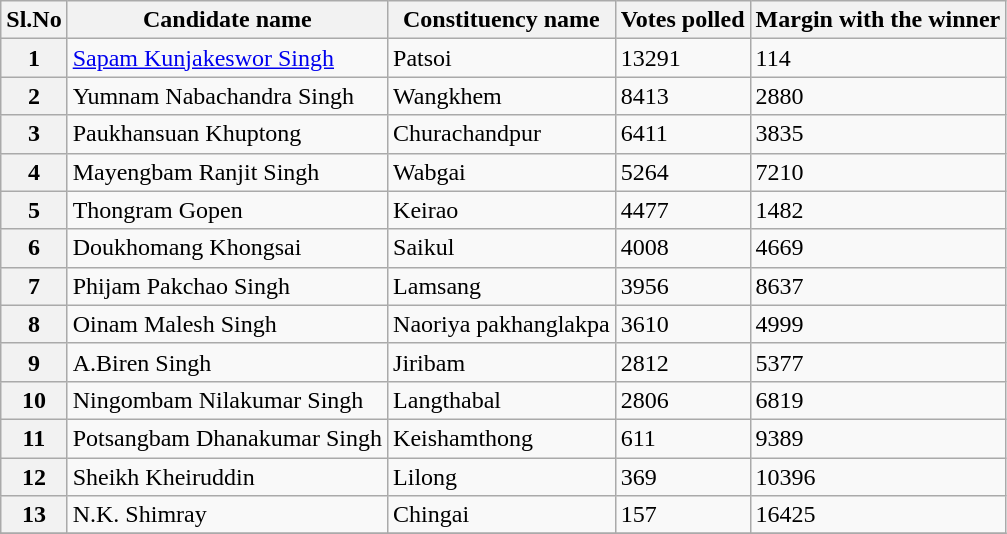<table class= "wikitable sortable">
<tr>
<th>Sl.No</th>
<th>Candidate name</th>
<th>Constituency name</th>
<th>Votes polled</th>
<th>Margin with the winner</th>
</tr>
<tr>
<th>1</th>
<td><a href='#'>Sapam Kunjakeswor Singh</a></td>
<td>Patsoi</td>
<td>13291</td>
<td>114</td>
</tr>
<tr>
<th>2</th>
<td>Yumnam Nabachandra Singh</td>
<td>Wangkhem</td>
<td>8413</td>
<td>2880</td>
</tr>
<tr>
<th>3</th>
<td>Paukhansuan Khuptong</td>
<td>Churachandpur</td>
<td>6411</td>
<td>3835</td>
</tr>
<tr>
<th>4</th>
<td>Mayengbam Ranjit Singh</td>
<td>Wabgai</td>
<td>5264</td>
<td>7210</td>
</tr>
<tr>
<th>5</th>
<td>Thongram Gopen</td>
<td>Keirao</td>
<td>4477</td>
<td>1482</td>
</tr>
<tr>
<th>6</th>
<td>Doukhomang Khongsai</td>
<td>Saikul</td>
<td>4008</td>
<td>4669</td>
</tr>
<tr>
<th>7</th>
<td>Phijam Pakchao Singh</td>
<td>Lamsang</td>
<td>3956</td>
<td>8637</td>
</tr>
<tr>
<th>8</th>
<td>Oinam Malesh Singh</td>
<td>Naoriya pakhanglakpa</td>
<td>3610</td>
<td>4999</td>
</tr>
<tr>
<th>9</th>
<td>A.Biren Singh</td>
<td>Jiribam</td>
<td>2812</td>
<td>5377</td>
</tr>
<tr>
<th>10</th>
<td>Ningombam Nilakumar Singh</td>
<td>Langthabal</td>
<td>2806</td>
<td>6819</td>
</tr>
<tr>
<th>11</th>
<td>Potsangbam Dhanakumar Singh</td>
<td>Keishamthong</td>
<td>611</td>
<td>9389</td>
</tr>
<tr>
<th>12</th>
<td>Sheikh Kheiruddin</td>
<td>Lilong</td>
<td>369</td>
<td>10396</td>
</tr>
<tr>
<th>13</th>
<td>N.K. Shimray</td>
<td>Chingai</td>
<td>157</td>
<td>16425</td>
</tr>
<tr>
</tr>
</table>
